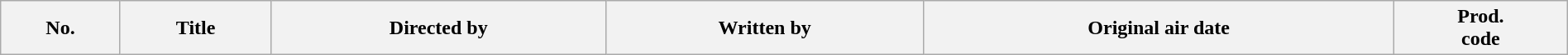<table class="wikitable plainrowheaders" style="width:100%; background:#fff;">
<tr>
<th style="background:#;">No.</th>
<th style="background:#;">Title</th>
<th style="background:#;">Directed by</th>
<th style="background:#;">Written by</th>
<th style="background:#;">Original air date</th>
<th style="background:#;">Prod.<br>code<br>








</th>
</tr>
</table>
